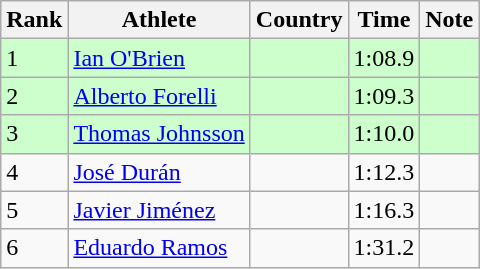<table class="wikitable sortable">
<tr>
<th>Rank</th>
<th>Athlete</th>
<th>Country</th>
<th>Time</th>
<th>Note</th>
</tr>
<tr bgcolor=#CCFFCC>
<td>1</td>
<td><a href='#'>Ian O'Brien</a></td>
<td></td>
<td>1:08.9</td>
<td></td>
</tr>
<tr bgcolor=#CCFFCC>
<td>2</td>
<td><a href='#'>Alberto Forelli</a></td>
<td></td>
<td>1:09.3</td>
<td></td>
</tr>
<tr bgcolor=#CCFFCC>
<td>3</td>
<td><a href='#'>Thomas Johnsson</a></td>
<td></td>
<td>1:10.0</td>
<td></td>
</tr>
<tr>
<td>4</td>
<td><a href='#'>José Durán</a></td>
<td></td>
<td>1:12.3</td>
<td></td>
</tr>
<tr>
<td>5</td>
<td><a href='#'>Javier Jiménez</a></td>
<td></td>
<td>1:16.3</td>
<td></td>
</tr>
<tr>
<td>6</td>
<td><a href='#'>Eduardo Ramos</a></td>
<td></td>
<td>1:31.2</td>
<td></td>
</tr>
</table>
